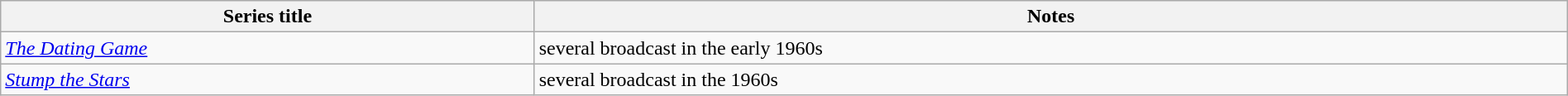<table class="wikitable" width="100%">
<tr>
<th>Series title</th>
<th>Notes</th>
</tr>
<tr>
<td><em><a href='#'>The Dating Game</a></em></td>
<td>several broadcast in the early 1960s</td>
</tr>
<tr>
<td><em><a href='#'>Stump the Stars</a></em></td>
<td>several broadcast in the 1960s</td>
</tr>
</table>
